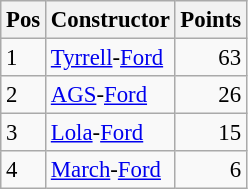<table class="wikitable" style="font-size: 95%;">
<tr>
<th>Pos</th>
<th>Constructor</th>
<th>Points</th>
</tr>
<tr>
<td>1</td>
<td> <a href='#'>Tyrrell</a>-<a href='#'>Ford</a></td>
<td align="right">63</td>
</tr>
<tr>
<td>2</td>
<td> <a href='#'>AGS</a>-<a href='#'>Ford</a></td>
<td align="right">26</td>
</tr>
<tr>
<td>3</td>
<td> <a href='#'>Lola</a>-<a href='#'>Ford</a></td>
<td align="right">15</td>
</tr>
<tr>
<td>4</td>
<td> <a href='#'>March</a>-<a href='#'>Ford</a></td>
<td align="right">6</td>
</tr>
</table>
